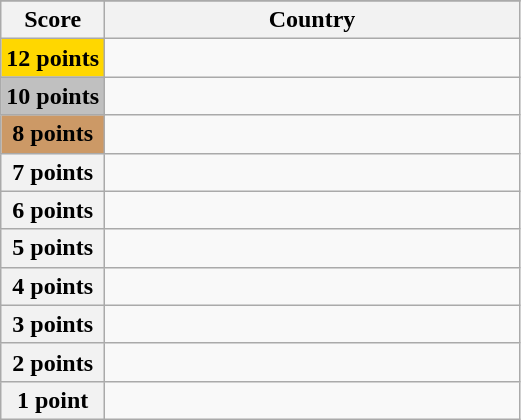<table class="wikitable">
<tr>
</tr>
<tr>
<th scope="col" width="20%">Score</th>
<th scope="col">Country</th>
</tr>
<tr>
<th scope="row" style="background:gold">12 points</th>
<td></td>
</tr>
<tr>
<th scope="row" style="background:silver">10 points</th>
<td></td>
</tr>
<tr>
<th scope="row" style="background:#CC9966">8 points</th>
<td></td>
</tr>
<tr>
<th scope="row">7 points</th>
<td></td>
</tr>
<tr>
<th scope="row">6 points</th>
<td></td>
</tr>
<tr>
<th scope="row">5 points</th>
<td></td>
</tr>
<tr>
<th scope="row">4 points</th>
<td></td>
</tr>
<tr>
<th scope="row">3 points</th>
<td></td>
</tr>
<tr>
<th scope="row">2 points</th>
<td></td>
</tr>
<tr>
<th scope="row">1 point</th>
<td></td>
</tr>
</table>
